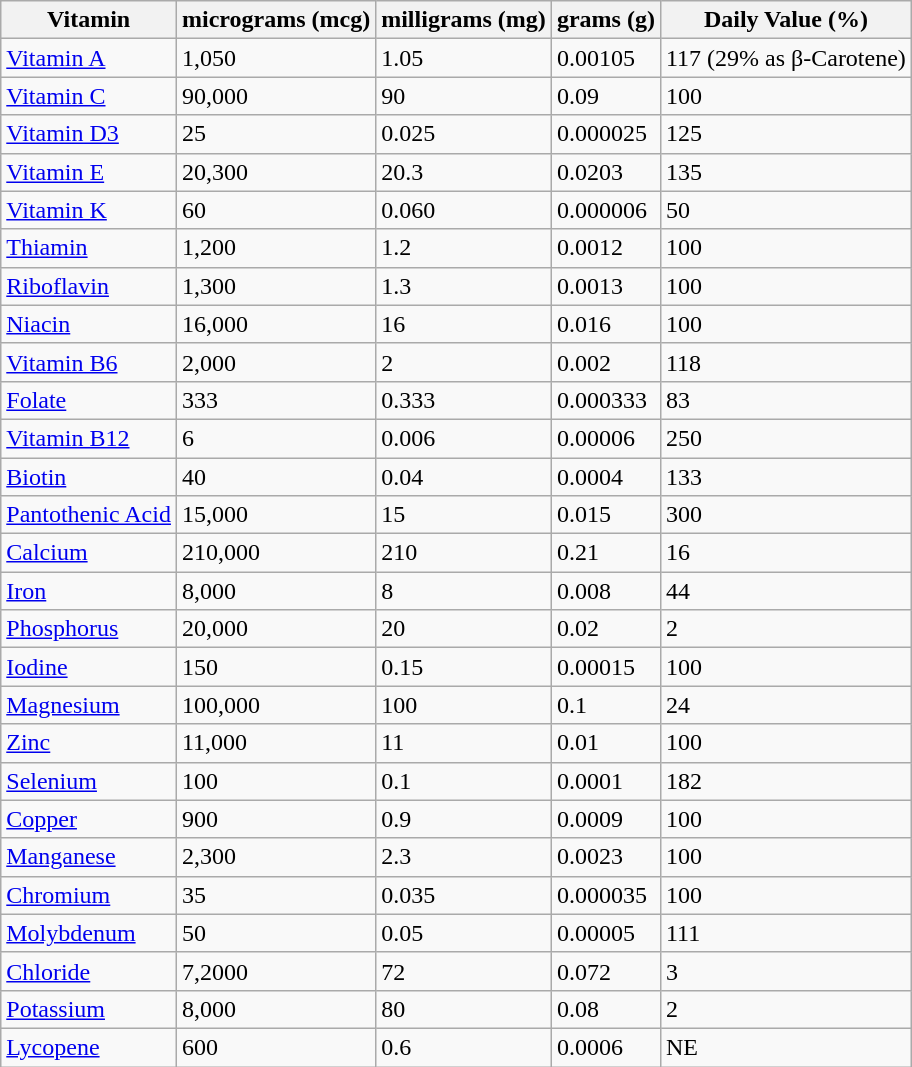<table class="wikitable sortable">
<tr>
<th>Vitamin</th>
<th>micrograms (mcg)</th>
<th>milligrams (mg)</th>
<th>grams (g)</th>
<th>Daily Value (%)</th>
</tr>
<tr>
<td><a href='#'>Vitamin A</a></td>
<td>1,050</td>
<td>1.05</td>
<td>0.00105</td>
<td>117 (29% as β-Carotene)</td>
</tr>
<tr>
<td><a href='#'>Vitamin C</a></td>
<td>90,000</td>
<td>90</td>
<td>0.09</td>
<td>100</td>
</tr>
<tr>
<td><a href='#'>Vitamin D3</a></td>
<td>25</td>
<td>0.025</td>
<td>0.000025</td>
<td>125</td>
</tr>
<tr>
<td><a href='#'>Vitamin E</a></td>
<td>20,300</td>
<td>20.3</td>
<td>0.0203</td>
<td>135</td>
</tr>
<tr>
<td><a href='#'>Vitamin K</a></td>
<td>60</td>
<td>0.060</td>
<td>0.000006</td>
<td>50</td>
</tr>
<tr>
<td><a href='#'>Thiamin</a></td>
<td>1,200</td>
<td>1.2</td>
<td>0.0012</td>
<td>100</td>
</tr>
<tr>
<td><a href='#'>Riboflavin</a></td>
<td>1,300</td>
<td>1.3</td>
<td>0.0013</td>
<td>100</td>
</tr>
<tr>
<td><a href='#'>Niacin</a></td>
<td>16,000</td>
<td>16</td>
<td>0.016</td>
<td>100</td>
</tr>
<tr>
<td><a href='#'>Vitamin B6</a></td>
<td>2,000</td>
<td>2</td>
<td>0.002</td>
<td>118</td>
</tr>
<tr>
<td><a href='#'>Folate</a></td>
<td>333</td>
<td>0.333</td>
<td>0.000333</td>
<td>83</td>
</tr>
<tr>
<td><a href='#'>Vitamin B12</a></td>
<td>6</td>
<td>0.006</td>
<td>0.00006</td>
<td>250</td>
</tr>
<tr>
<td><a href='#'>Biotin</a></td>
<td>40</td>
<td>0.04</td>
<td>0.0004</td>
<td>133</td>
</tr>
<tr>
<td><a href='#'>Pantothenic Acid</a></td>
<td>15,000</td>
<td>15</td>
<td>0.015</td>
<td>300</td>
</tr>
<tr>
<td><a href='#'>Calcium</a></td>
<td>210,000</td>
<td>210</td>
<td>0.21</td>
<td>16</td>
</tr>
<tr>
<td><a href='#'>Iron</a></td>
<td>8,000</td>
<td>8</td>
<td>0.008</td>
<td>44</td>
</tr>
<tr>
<td><a href='#'>Phosphorus</a></td>
<td>20,000</td>
<td>20</td>
<td>0.02</td>
<td>2</td>
</tr>
<tr>
<td><a href='#'>Iodine</a></td>
<td>150</td>
<td>0.15</td>
<td>0.00015</td>
<td>100</td>
</tr>
<tr>
<td><a href='#'>Magnesium</a></td>
<td>100,000</td>
<td>100</td>
<td>0.1</td>
<td>24</td>
</tr>
<tr>
<td><a href='#'>Zinc</a></td>
<td>11,000</td>
<td>11</td>
<td>0.01</td>
<td>100</td>
</tr>
<tr>
<td><a href='#'>Selenium</a></td>
<td>100</td>
<td>0.1</td>
<td>0.0001</td>
<td>182</td>
</tr>
<tr>
<td><a href='#'>Copper</a></td>
<td>900</td>
<td>0.9</td>
<td>0.0009</td>
<td>100</td>
</tr>
<tr>
<td><a href='#'>Manganese</a></td>
<td>2,300</td>
<td>2.3</td>
<td>0.0023</td>
<td>100</td>
</tr>
<tr>
<td><a href='#'>Chromium</a></td>
<td>35</td>
<td>0.035</td>
<td>0.000035</td>
<td>100</td>
</tr>
<tr>
<td><a href='#'>Molybdenum</a></td>
<td>50</td>
<td>0.05</td>
<td>0.00005</td>
<td>111</td>
</tr>
<tr>
<td><a href='#'>Chloride</a></td>
<td>7,2000</td>
<td>72</td>
<td>0.072</td>
<td>3</td>
</tr>
<tr>
<td><a href='#'>Potassium</a></td>
<td>8,000</td>
<td>80</td>
<td>0.08</td>
<td>2</td>
</tr>
<tr>
<td><a href='#'>Lycopene</a></td>
<td>600</td>
<td>0.6</td>
<td>0.0006</td>
<td>NE</td>
</tr>
</table>
